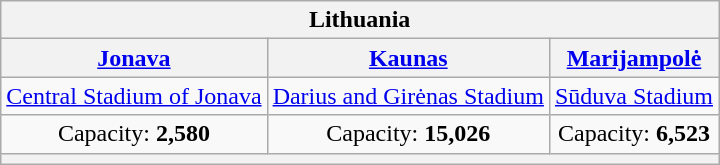<table class="wikitable" style="text-align: center;">
<tr>
<th colspan="3">Lithuania</th>
</tr>
<tr>
<th><a href='#'>Jonava</a></th>
<th><a href='#'>Kaunas</a></th>
<th><a href='#'>Marijampolė</a></th>
</tr>
<tr>
<td><a href='#'>Central Stadium of Jonava</a></td>
<td><a href='#'>Darius and Girėnas Stadium</a></td>
<td><a href='#'>Sūduva Stadium</a></td>
</tr>
<tr>
<td>Capacity: <strong>2,580</strong></td>
<td>Capacity: <strong>15,026</strong></td>
<td>Capacity: <strong>6,523</strong></td>
</tr>
<tr>
<th colspan="3"></th>
</tr>
</table>
